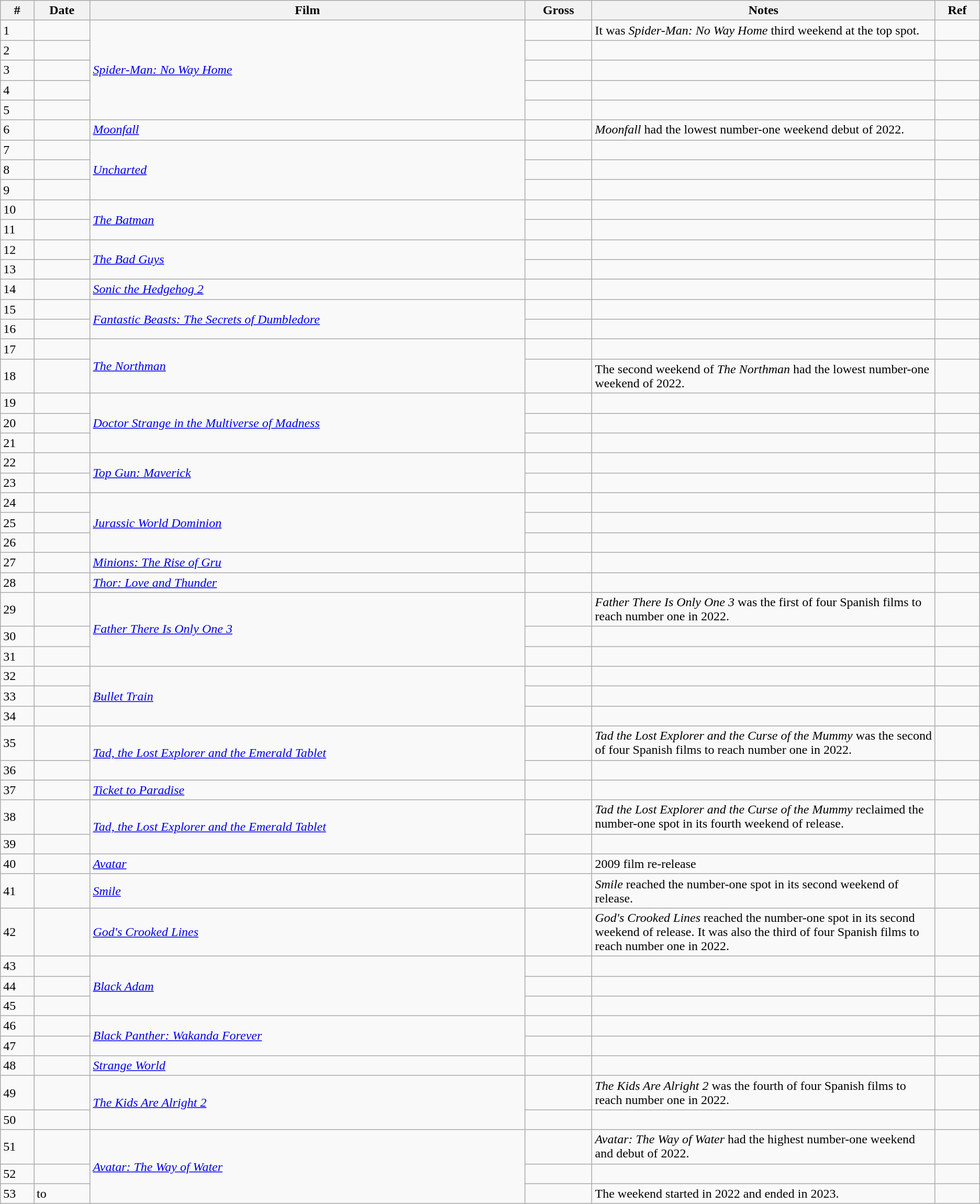<table class="wikitable sortable">
<tr>
<th>#</th>
<th>Date</th>
<th>Film</th>
<th>Gross</th>
<th style="width:35%;">Notes</th>
<th>Ref</th>
</tr>
<tr>
<td>1</td>
<td></td>
<td rowspan="5"><em><a href='#'>Spider-Man: No Way Home</a></em></td>
<td></td>
<td>It was <em>Spider-Man: No Way Home</em> third weekend at the top spot.</td>
<td></td>
</tr>
<tr>
<td>2</td>
<td></td>
<td></td>
<td></td>
<td></td>
</tr>
<tr>
<td>3</td>
<td></td>
<td></td>
<td></td>
<td></td>
</tr>
<tr>
<td>4</td>
<td></td>
<td></td>
<td></td>
<td></td>
</tr>
<tr>
<td>5</td>
<td></td>
<td></td>
<td></td>
<td></td>
</tr>
<tr>
<td>6</td>
<td></td>
<td><em><a href='#'>Moonfall</a></em></td>
<td></td>
<td><em>Moonfall</em> had the lowest number-one weekend debut of 2022.</td>
<td></td>
</tr>
<tr>
<td>7</td>
<td></td>
<td rowspan="3"><em><a href='#'>Uncharted</a></em></td>
<td></td>
<td></td>
<td></td>
</tr>
<tr>
<td>8</td>
<td></td>
<td></td>
<td></td>
<td></td>
</tr>
<tr>
<td>9</td>
<td></td>
<td></td>
<td></td>
<td></td>
</tr>
<tr>
<td>10</td>
<td></td>
<td rowspan="2"><em><a href='#'>The Batman</a></em></td>
<td></td>
<td></td>
<td></td>
</tr>
<tr>
<td>11</td>
<td></td>
<td></td>
<td></td>
<td></td>
</tr>
<tr>
<td>12</td>
<td></td>
<td rowspan="2"><em><a href='#'>The Bad Guys</a></em></td>
<td></td>
<td></td>
<td></td>
</tr>
<tr>
<td>13</td>
<td></td>
<td></td>
<td></td>
<td></td>
</tr>
<tr>
<td>14</td>
<td></td>
<td><em><a href='#'>Sonic the Hedgehog 2</a></em></td>
<td></td>
<td></td>
<td></td>
</tr>
<tr>
<td>15</td>
<td></td>
<td rowspan="2"><em><a href='#'>Fantastic Beasts: The Secrets of Dumbledore</a></em></td>
<td></td>
<td></td>
<td></td>
</tr>
<tr>
<td>16</td>
<td></td>
<td></td>
<td></td>
<td></td>
</tr>
<tr>
<td>17</td>
<td></td>
<td rowspan="2"><em><a href='#'>The Northman</a></em></td>
<td></td>
<td></td>
<td></td>
</tr>
<tr>
<td>18</td>
<td></td>
<td></td>
<td>The second weekend of <em>The Northman</em> had the lowest number-one weekend of 2022.</td>
<td></td>
</tr>
<tr>
<td>19</td>
<td></td>
<td rowspan="3"><em><a href='#'>Doctor Strange in the Multiverse of Madness</a></em></td>
<td></td>
<td></td>
<td></td>
</tr>
<tr>
<td>20</td>
<td></td>
<td></td>
<td></td>
<td></td>
</tr>
<tr>
<td>21</td>
<td></td>
<td></td>
<td></td>
<td></td>
</tr>
<tr>
<td>22</td>
<td></td>
<td rowspan="2"><em><a href='#'>Top Gun: Maverick</a></em></td>
<td></td>
<td></td>
<td></td>
</tr>
<tr>
<td>23</td>
<td></td>
<td></td>
<td></td>
<td></td>
</tr>
<tr>
<td>24</td>
<td></td>
<td rowspan="3"><em><a href='#'>Jurassic World Dominion</a></em></td>
<td></td>
<td></td>
<td></td>
</tr>
<tr>
<td>25</td>
<td></td>
<td></td>
<td></td>
<td></td>
</tr>
<tr>
<td>26</td>
<td></td>
<td></td>
<td></td>
<td></td>
</tr>
<tr>
<td>27</td>
<td></td>
<td><em><a href='#'>Minions: The Rise of Gru</a></em></td>
<td></td>
<td></td>
<td></td>
</tr>
<tr>
<td>28</td>
<td></td>
<td><em><a href='#'>Thor: Love and Thunder</a></em></td>
<td></td>
<td></td>
<td></td>
</tr>
<tr>
<td>29</td>
<td></td>
<td rowspan="3"><em><a href='#'>Father There Is Only One 3</a></em></td>
<td></td>
<td><em>Father There Is Only One 3</em> was the first of four Spanish films to reach number one in 2022.</td>
<td></td>
</tr>
<tr>
<td>30</td>
<td></td>
<td></td>
<td></td>
<td></td>
</tr>
<tr>
<td>31</td>
<td></td>
<td></td>
<td></td>
<td></td>
</tr>
<tr>
<td>32</td>
<td></td>
<td rowspan=3><em><a href='#'>Bullet Train</a></em></td>
<td></td>
<td></td>
<td></td>
</tr>
<tr>
<td>33</td>
<td></td>
<td></td>
<td></td>
<td></td>
</tr>
<tr>
<td>34</td>
<td></td>
<td></td>
<td></td>
<td></td>
</tr>
<tr>
<td>35</td>
<td></td>
<td rowspan=2><em><a href='#'>Tad, the Lost Explorer and the Emerald Tablet</a></em></td>
<td></td>
<td><em>Tad the Lost Explorer and the Curse of the Mummy</em> was the second of four Spanish films to reach number one in 2022.</td>
<td></td>
</tr>
<tr>
<td>36</td>
<td></td>
<td></td>
<td></td>
<td></td>
</tr>
<tr>
<td>37</td>
<td></td>
<td><em><a href='#'>Ticket to Paradise</a></em></td>
<td></td>
<td></td>
<td></td>
</tr>
<tr>
<td>38</td>
<td></td>
<td rowspan=2><em><a href='#'>Tad, the Lost Explorer and the Emerald Tablet</a></em></td>
<td></td>
<td><em>Tad the Lost Explorer and the Curse of the Mummy</em> reclaimed the number-one spot in its fourth weekend of release.</td>
<td></td>
</tr>
<tr>
<td>39</td>
<td></td>
<td></td>
<td></td>
<td></td>
</tr>
<tr>
<td>40</td>
<td></td>
<td><em><a href='#'>Avatar</a></em></td>
<td></td>
<td>2009 film re-release</td>
<td></td>
</tr>
<tr>
<td>41</td>
<td></td>
<td><em><a href='#'>Smile</a></em></td>
<td></td>
<td><em>Smile</em> reached the number-one spot in its second weekend of release.</td>
<td></td>
</tr>
<tr>
<td>42</td>
<td></td>
<td><em><a href='#'>God's Crooked Lines</a></em></td>
<td></td>
<td><em>God's Crooked Lines</em> reached the number-one spot in its second weekend of release. It was also the third of four Spanish films to reach number one in 2022.</td>
<td></td>
</tr>
<tr>
<td>43</td>
<td></td>
<td rowspan=3><em><a href='#'>Black Adam</a></em></td>
<td></td>
<td></td>
<td></td>
</tr>
<tr>
<td>44</td>
<td></td>
<td></td>
<td></td>
<td></td>
</tr>
<tr>
<td>45</td>
<td></td>
<td></td>
<td></td>
<td></td>
</tr>
<tr>
<td>46</td>
<td></td>
<td rowspan=2><em><a href='#'>Black Panther: Wakanda Forever</a></em></td>
<td></td>
<td></td>
<td></td>
</tr>
<tr>
<td>47</td>
<td></td>
<td></td>
<td></td>
<td></td>
</tr>
<tr>
<td>48</td>
<td></td>
<td><em><a href='#'>Strange World</a></em></td>
<td></td>
<td></td>
<td></td>
</tr>
<tr>
<td>49</td>
<td></td>
<td rowspan=2><em><a href='#'>The Kids Are Alright 2</a></em></td>
<td></td>
<td><em>The Kids Are Alright 2</em>  was the fourth of four Spanish films to reach number one in 2022.</td>
<td></td>
</tr>
<tr>
<td>50</td>
<td></td>
<td></td>
<td></td>
<td></td>
</tr>
<tr>
<td>51</td>
<td></td>
<td rowspan="3"><em><a href='#'>Avatar: The Way of Water</a></em></td>
<td></td>
<td><em>Avatar: The Way of Water</em> had the highest number-one weekend and debut of 2022.</td>
<td></td>
</tr>
<tr>
<td>52</td>
<td></td>
<td></td>
<td></td>
<td></td>
</tr>
<tr>
<td>53</td>
<td> to </td>
<td></td>
<td>The weekend started in 2022 and ended in 2023.</td>
<td></td>
</tr>
</table>
